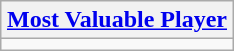<table class=wikitable style="text-align:center; margin:auto">
<tr>
<th><a href='#'>Most Valuable Player</a></th>
</tr>
<tr>
<td></td>
</tr>
</table>
